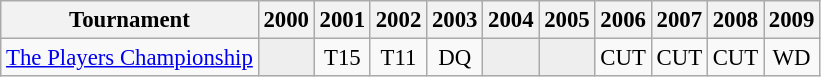<table class="wikitable" style="font-size:95%;text-align:center;">
<tr>
<th>Tournament</th>
<th>2000</th>
<th>2001</th>
<th>2002</th>
<th>2003</th>
<th>2004</th>
<th>2005</th>
<th>2006</th>
<th>2007</th>
<th>2008</th>
<th>2009</th>
</tr>
<tr>
<td align=left><a href='#'>The Players Championship</a></td>
<td style="background:#eeeeee;"></td>
<td>T15</td>
<td>T11</td>
<td>DQ</td>
<td style="background:#eeeeee;"></td>
<td style="background:#eeeeee;"></td>
<td>CUT</td>
<td>CUT</td>
<td>CUT</td>
<td>WD</td>
</tr>
</table>
